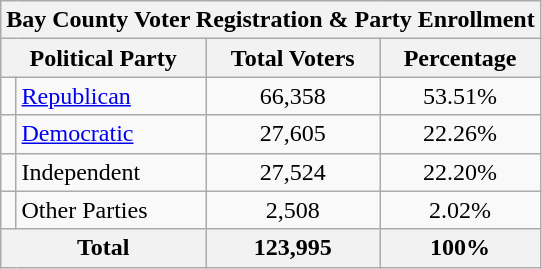<table class=wikitable>
<tr>
<th colspan = 6>Bay County Voter Registration & Party Enrollment </th>
</tr>
<tr>
<th colspan = 2>Political Party</th>
<th>Total Voters</th>
<th>Percentage</th>
</tr>
<tr>
<td></td>
<td><a href='#'>Republican</a></td>
<td align = center>66,358</td>
<td align = center>53.51%</td>
</tr>
<tr>
<td></td>
<td><a href='#'>Democratic</a></td>
<td align = center>27,605</td>
<td align = center>22.26%</td>
</tr>
<tr>
<td></td>
<td>Independent</td>
<td align = center>27,524</td>
<td align = center>22.20%</td>
</tr>
<tr>
<td></td>
<td>Other Parties</td>
<td align = center>2,508</td>
<td align = center>2.02%</td>
</tr>
<tr>
<th colspan = 2>Total</th>
<th align = center>123,995</th>
<th align = center>100%</th>
</tr>
</table>
